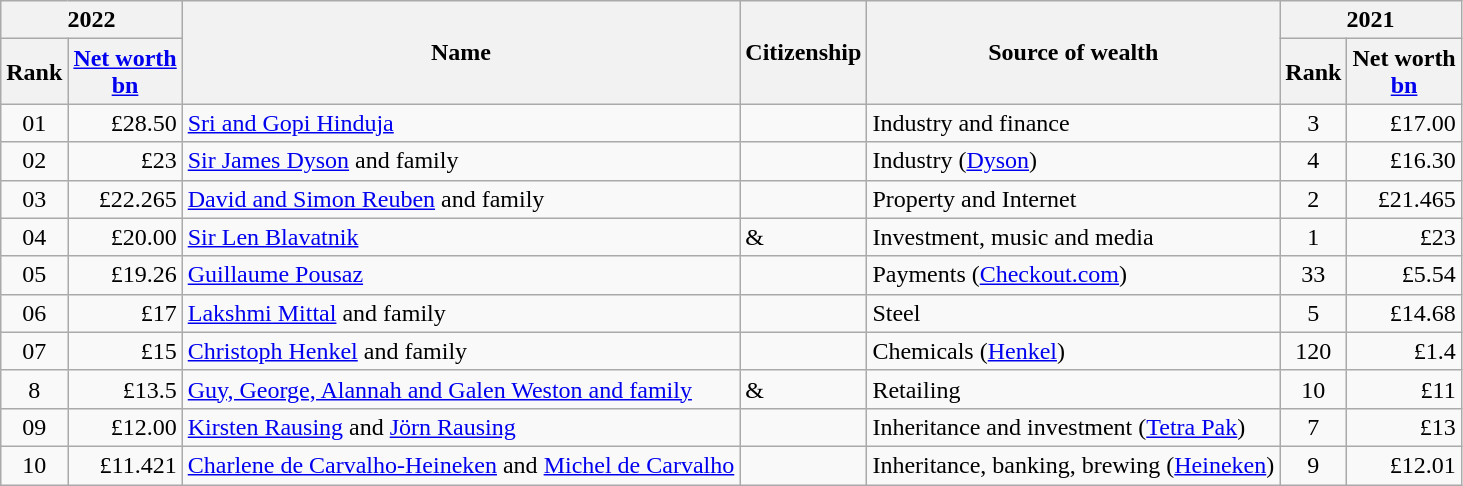<table class="wikitable sortable">
<tr ">
<th colspan=2>2022</th>
<th rowspan=2>Name</th>
<th rowspan=2>Citizenship</th>
<th rowspan=2>Source of wealth</th>
<th colspan=2>2021</th>
</tr>
<tr>
<th>Rank</th>
<th><a href='#'>Net worth</a><br> <a href='#'>bn</a></th>
<th>Rank</th>
<th>Net worth<br> <a href='#'>bn</a></th>
</tr>
<tr>
<td align=center>01 </td>
<td align=right>£28.50 </td>
<td><a href='#'>Sri and Gopi Hinduja</a></td>
<td></td>
<td>Industry and finance</td>
<td align=center>3</td>
<td align=right>£17.00</td>
</tr>
<tr>
<td align=center>02 </td>
<td align=right>£23 </td>
<td><a href='#'>Sir James Dyson</a> and family</td>
<td></td>
<td>Industry (<a href='#'>Dyson</a>)</td>
<td align=center>4</td>
<td align=right>£16.30</td>
</tr>
<tr>
<td align=center>03 </td>
<td align=right>£22.265 </td>
<td><a href='#'>David and Simon Reuben</a> and family</td>
<td></td>
<td>Property and Internet</td>
<td align=center>2</td>
<td align=right>£21.465</td>
</tr>
<tr>
<td align=center>04 </td>
<td align=right>£20.00 </td>
<td><a href='#'>Sir Len Blavatnik</a></td>
<td> & </td>
<td>Investment, music and media</td>
<td align=center>1</td>
<td align=right>£23</td>
</tr>
<tr>
<td align=center>05 </td>
<td align=right>£19.26 </td>
<td><a href='#'>Guillaume Pousaz</a></td>
<td></td>
<td>Payments (<a href='#'>Checkout.com</a>)</td>
<td align=center>33</td>
<td align=right>£5.54</td>
</tr>
<tr>
<td align=center>06 </td>
<td align=right>£17 </td>
<td><a href='#'>Lakshmi Mittal</a> and family</td>
<td></td>
<td>Steel</td>
<td align=center>5</td>
<td align=right>£14.68</td>
</tr>
<tr>
<td align=center>07 </td>
<td align=right>£15 </td>
<td><a href='#'>Christoph Henkel</a> and family</td>
<td></td>
<td>Chemicals (<a href='#'>Henkel</a>)</td>
<td align=center>120</td>
<td align=right>£1.4</td>
</tr>
<tr>
<td align=center>8 </td>
<td align=right>£13.5 </td>
<td><a href='#'>Guy, George, Alannah and Galen Weston and family</a></td>
<td> & </td>
<td>Retailing</td>
<td align=center>10</td>
<td align=right>£11</td>
</tr>
<tr>
<td align=center>09 </td>
<td align=right>£12.00 </td>
<td><a href='#'>Kirsten Rausing</a> and <a href='#'>Jörn Rausing</a></td>
<td></td>
<td>Inheritance and investment (<a href='#'>Tetra Pak</a>)</td>
<td align=center>7</td>
<td align=right>£13</td>
</tr>
<tr>
<td align=center>10 </td>
<td align=right>£11.421 </td>
<td><a href='#'>Charlene de Carvalho-Heineken</a> and <a href='#'>Michel de Carvalho</a></td>
<td></td>
<td>Inheritance, banking, brewing (<a href='#'>Heineken</a>)</td>
<td align=center>9</td>
<td align=right>£12.01</td>
</tr>
</table>
